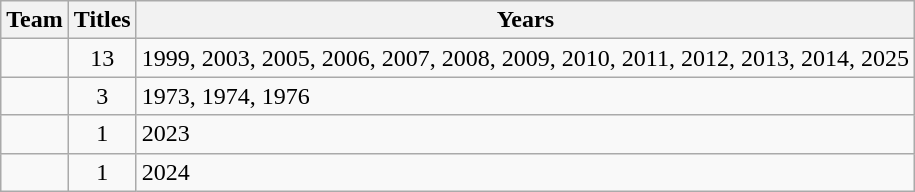<table class="wikitable sortable" style="text-align:center">
<tr>
<th>Team</th>
<th>Titles</th>
<th>Years</th>
</tr>
<tr>
<td style=><strong></strong></td>
<td>13</td>
<td align=left>1999, 2003, 2005, 2006, 2007, 2008, 2009, 2010, 2011, 2012, 2013, 2014, 2025</td>
</tr>
<tr>
<td style=><strong></strong></td>
<td>3</td>
<td align=left>1973, 1974, 1976</td>
</tr>
<tr>
<td style=><strong></strong></td>
<td>1</td>
<td align=left>2023</td>
</tr>
<tr>
<td style=><strong></strong></td>
<td>1</td>
<td align=left>2024</td>
</tr>
</table>
